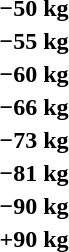<table>
<tr>
<th rowspan=2>−50 kg</th>
<td rowspan=2></td>
<td rowspan=2></td>
<td></td>
</tr>
<tr>
<td></td>
</tr>
<tr>
<th rowspan=2>−55 kg</th>
<td rowspan=2></td>
<td rowspan=2></td>
<td></td>
</tr>
<tr>
<td></td>
</tr>
<tr>
<th rowspan=2>−60 kg</th>
<td rowspan=2></td>
<td rowspan=2></td>
<td></td>
</tr>
<tr>
<td></td>
</tr>
<tr>
<th rowspan=2>−66 kg</th>
<td rowspan=2></td>
<td rowspan=2></td>
<td></td>
</tr>
<tr>
<td></td>
</tr>
<tr>
<th rowspan=2>−73 kg</th>
<td rowspan=2></td>
<td rowspan=2></td>
<td></td>
</tr>
<tr>
<td></td>
</tr>
<tr>
<th rowspan=2>−81 kg</th>
<td rowspan=2></td>
<td rowspan=2></td>
<td></td>
</tr>
<tr>
<td></td>
</tr>
<tr>
<th rowspan=2>−90 kg</th>
<td rowspan=2></td>
<td rowspan=2></td>
<td></td>
</tr>
<tr>
<td></td>
</tr>
<tr>
<th rowspan=2>+90 kg</th>
<td rowspan=2></td>
<td rowspan=2></td>
<td></td>
</tr>
<tr>
<td></td>
</tr>
</table>
